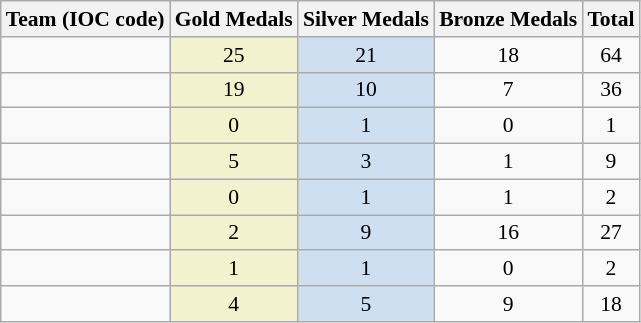<table class="wikitable sortable" style="margin-top:0; text-align:center; font-size:90%;">
<tr>
<th>Team (IOC code)</th>
<th>Gold Medals</th>
<th>Silver Medals</th>
<th>Bronze Medals</th>
<th>Total</th>
</tr>
<tr>
<td align=left><span></span></td>
<td style="background:#f2f2ce;">25</td>
<td style="background:#cedff2;">21</td>
<td>18</td>
<td>64</td>
</tr>
<tr>
<td align=left><span></span></td>
<td style="background:#f2f2ce;">19</td>
<td style="background:#cedff2;">10</td>
<td>7</td>
<td>36</td>
</tr>
<tr>
<td align=left><span></span></td>
<td style="background:#f2f2ce;">0</td>
<td style="background:#cedff2;">1</td>
<td>0</td>
<td>1</td>
</tr>
<tr>
<td align=left><span></span></td>
<td style="background:#f2f2ce;">5</td>
<td style="background:#cedff2;">3</td>
<td>1</td>
<td>9</td>
</tr>
<tr>
<td align=left><span></span></td>
<td style="background:#f2f2ce;">0</td>
<td style="background:#cedff2;">1</td>
<td>1</td>
<td>2</td>
</tr>
<tr>
<td align=left><span></span></td>
<td style="background:#f2f2ce;">2</td>
<td style="background:#cedff2;">9</td>
<td>16</td>
<td>27</td>
</tr>
<tr>
<td align=left><span></span></td>
<td style="background:#f2f2ce;">1</td>
<td style="background:#cedff2;">1</td>
<td>0</td>
<td>2</td>
</tr>
<tr>
<td align=left><span></span> </td>
<td style="background:#f2f2ce;">4</td>
<td style="background:#cedff2;">5</td>
<td>9</td>
<td>18</td>
</tr>
</table>
